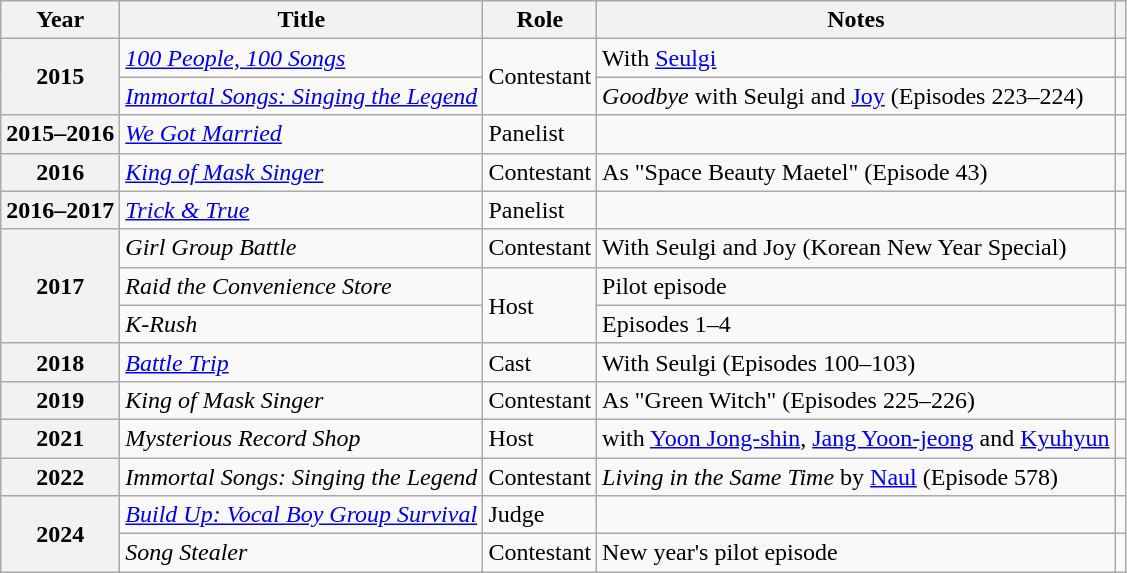<table class="wikitable plainrowheaders sortable nowrap">
<tr>
<th scope="col">Year</th>
<th scope="col">Title</th>
<th scope="col">Role</th>
<th scope="col">Notes</th>
<th scope="col" class="unsortable"></th>
</tr>
<tr>
<th scope="row" rowspan="2">2015</th>
<td><em><a href='#'>100 People, 100 Songs</a></em></td>
<td rowspan="2">Contestant</td>
<td>With <a href='#'>Seulgi</a></td>
<td style="text-align:center"></td>
</tr>
<tr>
<td><em><a href='#'>Immortal Songs: Singing the Legend</a></em></td>
<td><em>Goodbye</em> with Seulgi and <a href='#'>Joy</a> (Episodes 223–224)</td>
<td style="text-align:center"></td>
</tr>
<tr>
<th scope="row">2015–2016</th>
<td><em><a href='#'>We Got Married</a></em></td>
<td>Panelist</td>
<td></td>
<td style="text-align:center"></td>
</tr>
<tr>
<th scope="row">2016</th>
<td><em><a href='#'>King of Mask Singer</a></em></td>
<td>Contestant</td>
<td>As "Space Beauty Maetel" (Episode 43)</td>
<td style="text-align:center"></td>
</tr>
<tr>
<th scope="row">2016–2017</th>
<td><em><a href='#'>Trick & True</a></em></td>
<td>Panelist</td>
<td></td>
<td style="text-align:center"></td>
</tr>
<tr>
<th scope="row" rowspan="3">2017</th>
<td><em>Girl Group Battle</em></td>
<td>Contestant</td>
<td>With Seulgi and Joy (Korean New Year Special)</td>
<td style="text-align:center"></td>
</tr>
<tr>
<td><em>Raid the Convenience Store</em></td>
<td rowspan="2">Host</td>
<td>Pilot episode</td>
<td style="text-align:center"></td>
</tr>
<tr>
<td><em>K-Rush</em></td>
<td>Episodes 1–4</td>
<td style="text-align:center"></td>
</tr>
<tr>
<th scope="row">2018</th>
<td><em><a href='#'>Battle Trip</a></em></td>
<td>Cast</td>
<td>With Seulgi (Episodes 100–103)</td>
<td style="text-align:center"></td>
</tr>
<tr>
<th scope="row">2019</th>
<td><em>King of Mask Singer</em></td>
<td>Contestant</td>
<td>As "Green Witch" (Episodes 225–226)</td>
<td style="text-align:center"></td>
</tr>
<tr>
<th scope="row">2021</th>
<td><em>Mysterious Record Shop</em></td>
<td>Host</td>
<td>with <a href='#'>Yoon Jong-shin</a>, <a href='#'>Jang Yoon-jeong</a> and <a href='#'>Kyuhyun</a></td>
<td style="text-align:center"></td>
</tr>
<tr>
<th scope="row">2022</th>
<td><em>Immortal Songs: Singing the Legend</em></td>
<td>Contestant</td>
<td><em>Living in the Same Time</em> by <a href='#'>Naul</a> (Episode 578)</td>
<td style="text-align:center"></td>
</tr>
<tr>
<th scope="row" rowspan="2">2024</th>
<td><em><a href='#'>Build Up: Vocal Boy Group Survival</a></em></td>
<td>Judge</td>
<td></td>
<td style="text-align:center"></td>
</tr>
<tr>
<td><em>Song Stealer</em></td>
<td>Contestant</td>
<td>New year's pilot episode</td>
<td style="text-align:center"></td>
</tr>
</table>
